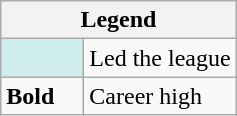<table class="wikitable">
<tr>
<th colspan="2">Legend</th>
</tr>
<tr>
<td style="background:#cfecec; width:3em;"></td>
<td>Led the league</td>
</tr>
<tr>
<td><strong>Bold</strong></td>
<td>Career high</td>
</tr>
</table>
